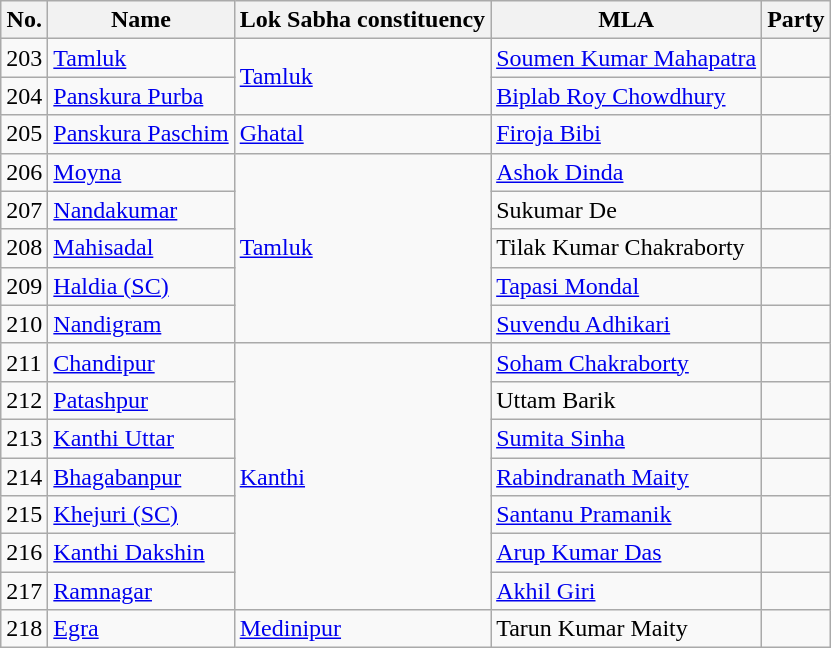<table class="wikitable">
<tr>
<th>No.</th>
<th>Name</th>
<th>Lok Sabha constituency</th>
<th>MLA</th>
<th colspan="2">Party</th>
</tr>
<tr>
<td>203</td>
<td><a href='#'>Tamluk</a></td>
<td rowspan="2"><a href='#'>Tamluk</a></td>
<td><a href='#'>Soumen Kumar Mahapatra</a></td>
<td></td>
</tr>
<tr>
<td>204</td>
<td><a href='#'>Panskura Purba</a></td>
<td><a href='#'>Biplab Roy Chowdhury</a></td>
<td></td>
</tr>
<tr>
<td>205</td>
<td><a href='#'>Panskura Paschim</a></td>
<td><a href='#'>Ghatal</a></td>
<td><a href='#'>Firoja Bibi</a></td>
<td></td>
</tr>
<tr>
<td>206</td>
<td><a href='#'>Moyna</a></td>
<td rowspan="5"><a href='#'>Tamluk</a></td>
<td><a href='#'>Ashok Dinda</a></td>
<td></td>
</tr>
<tr>
<td>207</td>
<td><a href='#'>Nandakumar</a></td>
<td>Sukumar De</td>
<td></td>
</tr>
<tr>
<td>208</td>
<td><a href='#'>Mahisadal</a></td>
<td>Tilak Kumar Chakraborty</td>
<td></td>
</tr>
<tr>
<td>209</td>
<td><a href='#'>Haldia (SC)</a></td>
<td><a href='#'>Tapasi Mondal</a></td>
<td></td>
</tr>
<tr>
<td>210</td>
<td><a href='#'>Nandigram</a></td>
<td><a href='#'>Suvendu Adhikari</a></td>
<td></td>
</tr>
<tr>
<td>211</td>
<td><a href='#'>Chandipur</a></td>
<td rowspan="7"><a href='#'>Kanthi</a></td>
<td><a href='#'>Soham Chakraborty</a></td>
<td></td>
</tr>
<tr>
<td>212</td>
<td><a href='#'>Patashpur</a></td>
<td>Uttam Barik</td>
<td></td>
</tr>
<tr>
<td>213</td>
<td><a href='#'>Kanthi Uttar</a></td>
<td><a href='#'>Sumita Sinha</a></td>
<td></td>
</tr>
<tr>
<td>214</td>
<td><a href='#'>Bhagabanpur</a></td>
<td><a href='#'>Rabindranath Maity</a></td>
<td></td>
</tr>
<tr>
<td>215</td>
<td><a href='#'>Khejuri (SC)</a></td>
<td><a href='#'>Santanu Pramanik</a></td>
<td></td>
</tr>
<tr>
<td>216</td>
<td><a href='#'>Kanthi Dakshin</a></td>
<td><a href='#'>Arup Kumar Das</a></td>
<td></td>
</tr>
<tr>
<td>217</td>
<td><a href='#'>Ramnagar</a></td>
<td><a href='#'>Akhil Giri</a></td>
<td></td>
</tr>
<tr>
<td>218</td>
<td><a href='#'>Egra</a></td>
<td><a href='#'>Medinipur</a></td>
<td>Tarun Kumar Maity</td>
<td></td>
</tr>
</table>
